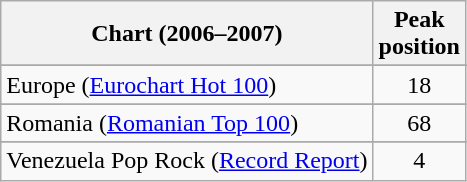<table class="wikitable sortable plainrowheaders">
<tr>
<th>Chart (2006–2007)</th>
<th>Peak<br>position</th>
</tr>
<tr>
</tr>
<tr>
</tr>
<tr>
</tr>
<tr>
</tr>
<tr>
</tr>
<tr>
</tr>
<tr>
</tr>
<tr>
<td>Europe (<a href='#'>Eurochart Hot 100</a>)</td>
<td align="center">18</td>
</tr>
<tr>
</tr>
<tr>
</tr>
<tr>
</tr>
<tr>
</tr>
<tr>
</tr>
<tr>
</tr>
<tr>
</tr>
<tr>
</tr>
<tr>
<td>Romania (<a href='#'>Romanian Top 100</a>)</td>
<td align="center">68</td>
</tr>
<tr>
</tr>
<tr>
</tr>
<tr>
</tr>
<tr>
</tr>
<tr>
</tr>
<tr>
</tr>
<tr>
</tr>
<tr>
</tr>
<tr>
<td>Venezuela Pop Rock (<a href='#'>Record Report</a>)</td>
<td align="center">4</td>
</tr>
</table>
